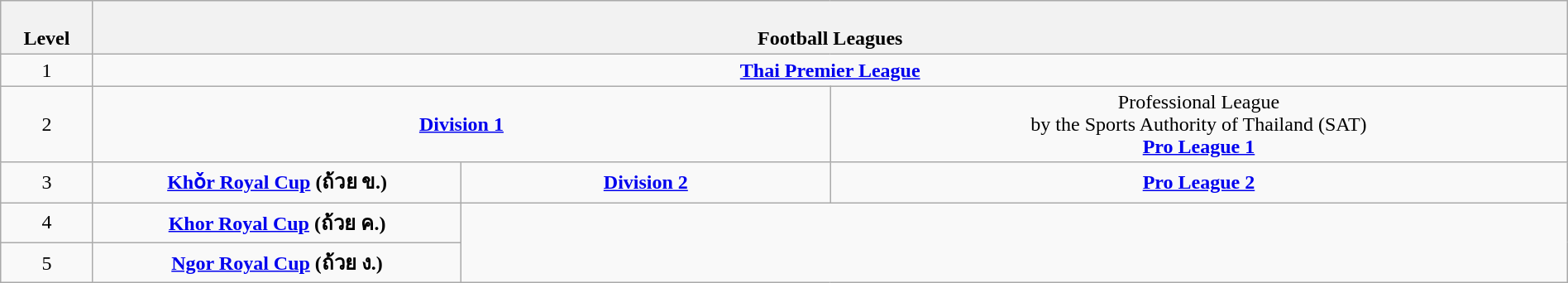<table class="wikitable" style="text-align: center;" width="100%">
<tr>
<th colspan="1" width="4%"><br>Level</th>
<th colspan="3" width="96%"><br>Football Leagues</th>
</tr>
<tr>
<td>1</td>
<td colspan="3"><strong><a href='#'>Thai Premier League</a> </strong></td>
</tr>
<tr>
<td>2</td>
<td colspan="2" width="32%"><strong><a href='#'>Division 1</a> </strong></td>
<td colspan="2" width="32%">Professional League <br>by the Sports Authority of Thailand (SAT)<br><strong><a href='#'>Pro League 1</a> </strong></td>
</tr>
<tr>
<td>3</td>
<td colspan="1" width="16%"><strong><a href='#'>Khǒr Royal Cup</a> (ถ้วย ข.)</strong></td>
<td colspan="1" width="16%"><strong><a href='#'>Division 2</a> </strong></td>
<td colspan="1" width="32%"><strong><a href='#'>Pro League 2</a> </strong></td>
</tr>
<tr>
<td>4</td>
<td colspan="1" width="16%"><strong><a href='#'>Khor Royal Cup</a> (ถ้วย ค.) </strong></td>
</tr>
<tr>
<td>5</td>
<td colspan="1" width="16%"><strong><a href='#'>Ngor Royal Cup</a> (ถ้วย ง.)</strong></td>
</tr>
</table>
